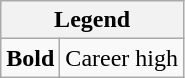<table class="wikitable mw-collapsible">
<tr>
<th colspan="2">Legend</th>
</tr>
<tr>
<td><strong>Bold</strong></td>
<td>Career high</td>
</tr>
</table>
